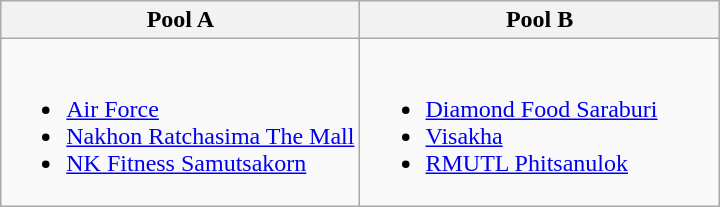<table class="wikitable">
<tr>
<th width=50%>Pool A</th>
<th width=50%>Pool B</th>
</tr>
<tr>
<td><br><ul><li> <a href='#'>Air Force</a></li><li> <a href='#'>Nakhon Ratchasima The Mall</a></li><li> <a href='#'>NK Fitness Samutsakorn</a></li></ul></td>
<td><br><ul><li> <a href='#'>Diamond Food Saraburi</a></li><li> <a href='#'>Visakha</a></li><li> <a href='#'>RMUTL Phitsanulok</a></li></ul></td>
</tr>
</table>
